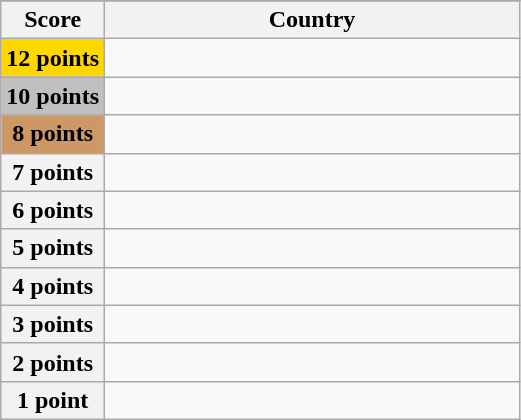<table class="wikitable">
<tr>
</tr>
<tr>
<th scope="col" width="20%">Score</th>
<th scope="col">Country</th>
</tr>
<tr>
<th scope="row" style="background:gold">12 points</th>
<td></td>
</tr>
<tr>
<th scope="row" style="background:silver">10 points</th>
<td></td>
</tr>
<tr>
<th scope="row" style="background:#CC9966">8 points</th>
<td></td>
</tr>
<tr>
<th scope="row">7 points</th>
<td></td>
</tr>
<tr>
<th scope="row">6 points</th>
<td></td>
</tr>
<tr>
<th scope="row">5 points</th>
<td></td>
</tr>
<tr>
<th scope="row">4 points</th>
<td></td>
</tr>
<tr>
<th scope="row">3 points</th>
<td></td>
</tr>
<tr>
<th scope="row">2 points</th>
<td></td>
</tr>
<tr>
<th scope="row">1 point</th>
<td></td>
</tr>
</table>
